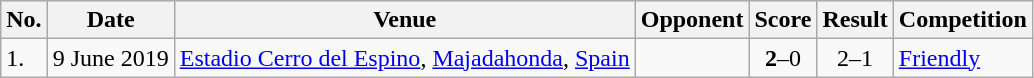<table class="wikitable" style="font-size:100%;">
<tr>
<th>No.</th>
<th>Date</th>
<th>Venue</th>
<th>Opponent</th>
<th>Score</th>
<th>Result</th>
<th>Competition</th>
</tr>
<tr>
<td>1.</td>
<td>9 June 2019</td>
<td><a href='#'>Estadio Cerro del Espino</a>, <a href='#'>Majadahonda</a>, <a href='#'>Spain</a></td>
<td></td>
<td align=center><strong>2</strong>–0</td>
<td align=center>2–1</td>
<td><a href='#'>Friendly</a></td>
</tr>
</table>
